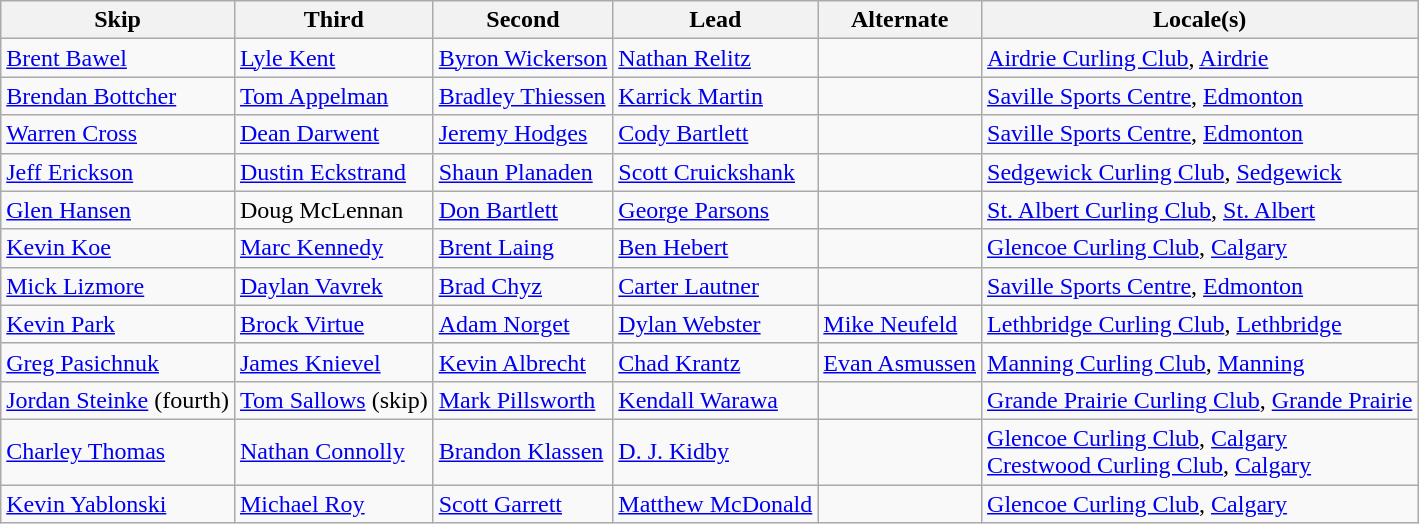<table class="wikitable">
<tr>
<th>Skip</th>
<th>Third</th>
<th>Second</th>
<th>Lead</th>
<th>Alternate</th>
<th>Locale(s)</th>
</tr>
<tr>
<td><a href='#'>Brent Bawel</a></td>
<td><a href='#'>Lyle Kent</a></td>
<td><a href='#'>Byron Wickerson</a></td>
<td><a href='#'>Nathan Relitz</a></td>
<td></td>
<td><a href='#'>Airdrie Curling Club</a>, <a href='#'>Airdrie</a></td>
</tr>
<tr>
<td><a href='#'>Brendan Bottcher</a></td>
<td><a href='#'>Tom Appelman</a></td>
<td><a href='#'>Bradley Thiessen</a></td>
<td><a href='#'>Karrick Martin</a></td>
<td></td>
<td><a href='#'>Saville Sports Centre</a>, <a href='#'>Edmonton</a></td>
</tr>
<tr>
<td><a href='#'>Warren Cross</a></td>
<td><a href='#'>Dean Darwent</a></td>
<td><a href='#'>Jeremy Hodges</a></td>
<td><a href='#'>Cody Bartlett</a></td>
<td></td>
<td><a href='#'>Saville Sports Centre</a>, <a href='#'>Edmonton</a></td>
</tr>
<tr>
<td><a href='#'>Jeff Erickson</a></td>
<td><a href='#'>Dustin Eckstrand</a></td>
<td><a href='#'>Shaun Planaden</a></td>
<td><a href='#'>Scott Cruickshank</a></td>
<td></td>
<td><a href='#'>Sedgewick Curling Club</a>, <a href='#'>Sedgewick</a></td>
</tr>
<tr>
<td><a href='#'>Glen Hansen</a></td>
<td>Doug McLennan</td>
<td><a href='#'>Don Bartlett</a></td>
<td><a href='#'>George Parsons</a></td>
<td></td>
<td><a href='#'>St. Albert Curling Club</a>, <a href='#'>St. Albert</a></td>
</tr>
<tr>
<td><a href='#'>Kevin Koe</a></td>
<td><a href='#'>Marc Kennedy</a></td>
<td><a href='#'>Brent Laing</a></td>
<td><a href='#'>Ben Hebert</a></td>
<td></td>
<td><a href='#'>Glencoe Curling Club</a>, <a href='#'>Calgary</a></td>
</tr>
<tr>
<td><a href='#'>Mick Lizmore</a></td>
<td><a href='#'>Daylan Vavrek</a></td>
<td><a href='#'>Brad Chyz</a></td>
<td><a href='#'>Carter Lautner</a></td>
<td></td>
<td><a href='#'>Saville Sports Centre</a>, <a href='#'>Edmonton</a></td>
</tr>
<tr>
<td><a href='#'>Kevin Park</a></td>
<td><a href='#'>Brock Virtue</a></td>
<td><a href='#'>Adam Norget</a></td>
<td><a href='#'>Dylan Webster</a></td>
<td><a href='#'>Mike Neufeld</a></td>
<td><a href='#'>Lethbridge Curling Club</a>, <a href='#'>Lethbridge</a></td>
</tr>
<tr>
<td><a href='#'>Greg Pasichnuk</a></td>
<td><a href='#'>James Knievel</a></td>
<td><a href='#'>Kevin Albrecht</a></td>
<td><a href='#'>Chad Krantz</a></td>
<td><a href='#'>Evan Asmussen</a></td>
<td><a href='#'>Manning Curling Club</a>, <a href='#'>Manning</a></td>
</tr>
<tr>
<td><a href='#'>Jordan Steinke</a> (fourth)</td>
<td><a href='#'>Tom Sallows</a> (skip)</td>
<td><a href='#'>Mark Pillsworth</a></td>
<td><a href='#'>Kendall Warawa</a></td>
<td></td>
<td><a href='#'>Grande Prairie Curling Club</a>, <a href='#'>Grande Prairie</a></td>
</tr>
<tr>
<td><a href='#'>Charley Thomas</a></td>
<td><a href='#'>Nathan Connolly</a></td>
<td><a href='#'>Brandon Klassen</a></td>
<td><a href='#'>D. J. Kidby</a></td>
<td></td>
<td><a href='#'>Glencoe Curling Club</a>, <a href='#'>Calgary</a> <br> <a href='#'>Crestwood Curling Club</a>, <a href='#'>Calgary</a></td>
</tr>
<tr>
<td><a href='#'>Kevin Yablonski</a></td>
<td><a href='#'>Michael Roy</a></td>
<td><a href='#'>Scott Garrett</a></td>
<td><a href='#'>Matthew McDonald</a></td>
<td></td>
<td><a href='#'>Glencoe Curling Club</a>, <a href='#'>Calgary</a></td>
</tr>
</table>
